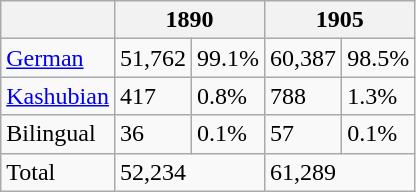<table class="wikitable">
<tr>
<th></th>
<th colspan="2">1890</th>
<th colspan="2">1905</th>
</tr>
<tr>
<td><a href='#'>German</a></td>
<td>51,762</td>
<td>99.1%</td>
<td>60,387</td>
<td>98.5%</td>
</tr>
<tr>
<td><a href='#'>Kashubian</a></td>
<td>417</td>
<td>0.8%</td>
<td>788</td>
<td>1.3%</td>
</tr>
<tr>
<td>Bilingual</td>
<td>36</td>
<td>0.1%</td>
<td>57</td>
<td>0.1%</td>
</tr>
<tr>
<td>Total</td>
<td colspan="2">52,234</td>
<td colspan="2">61,289</td>
</tr>
</table>
